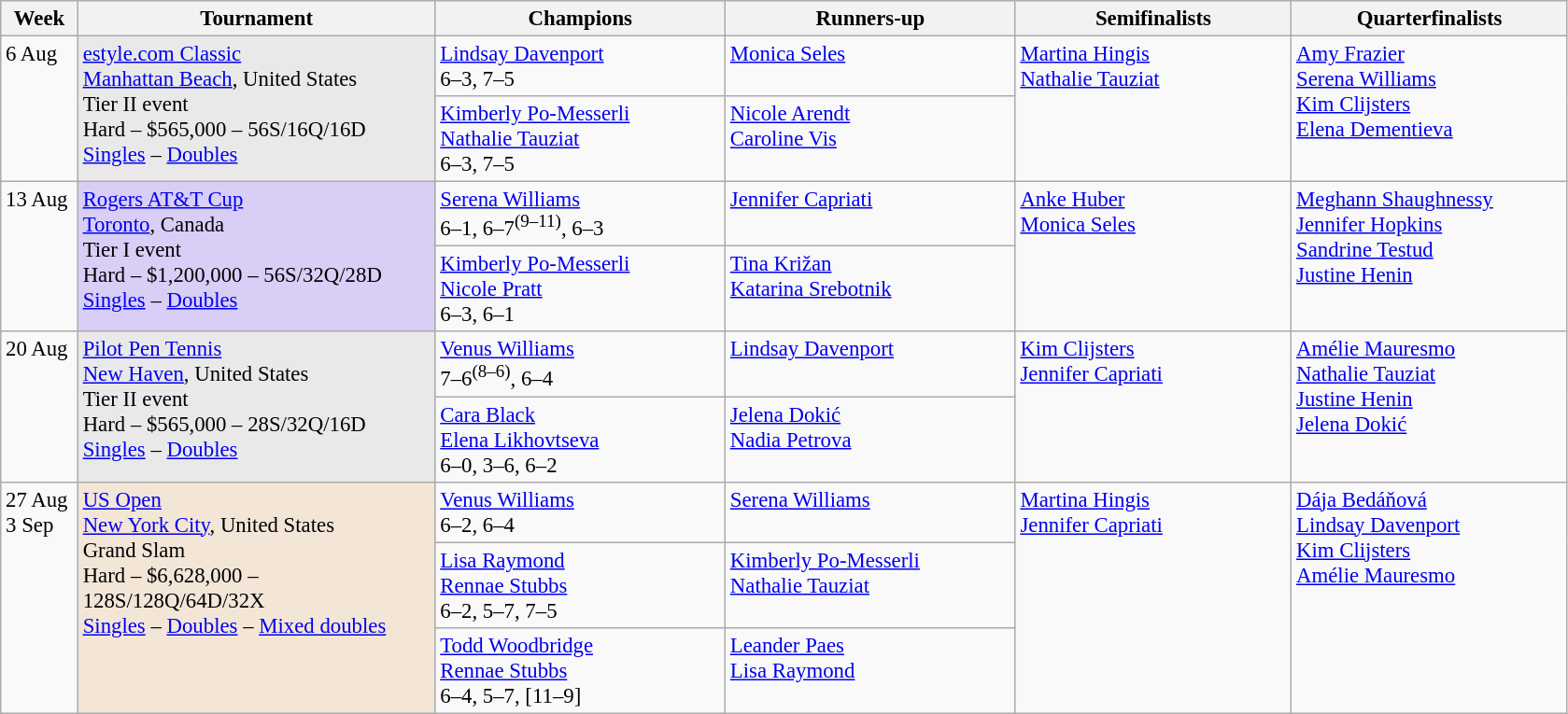<table class=wikitable style=font-size:95%>
<tr>
<th style="width:48px;">Week</th>
<th style="width:248px;">Tournament</th>
<th style="width:200px;">Champions</th>
<th style="width:200px;">Runners-up</th>
<th style="width:190px;">Semifinalists</th>
<th style="width:190px;">Quarterfinalists</th>
</tr>
<tr valign="top">
<td rowspan=2>6 Aug</td>
<td rowspan=2 style="background:#e9e9e9;"><a href='#'>estyle.com Classic</a><br> <a href='#'>Manhattan Beach</a>, United States <br>Tier II event<br>Hard – $565,000 – 56S/16Q/16D<br><a href='#'>Singles</a> – <a href='#'>Doubles</a></td>
<td> <a href='#'>Lindsay Davenport</a>  <br> 6–3, 7–5</td>
<td> <a href='#'>Monica Seles</a></td>
<td rowspan=2> <a href='#'>Martina Hingis</a><br> <a href='#'>Nathalie Tauziat</a></td>
<td rowspan=2> <a href='#'>Amy Frazier</a>  <br>  <a href='#'>Serena Williams</a> <br> <a href='#'>Kim Clijsters</a><br>   <a href='#'>Elena Dementieva</a></td>
</tr>
<tr valign="top">
<td> <a href='#'>Kimberly Po-Messerli</a> <br>  <a href='#'>Nathalie Tauziat</a> <br>6–3, 7–5</td>
<td> <a href='#'>Nicole Arendt</a> <br>  <a href='#'>Caroline Vis</a></td>
</tr>
<tr valign="top">
<td rowspan=2>13 Aug</td>
<td rowspan=2 bgcolor=#d8cef6><a href='#'>Rogers AT&T Cup</a><br> <a href='#'>Toronto</a>, Canada <br>Tier I event<br>Hard – $1,200,000 – 56S/32Q/28D<br><a href='#'>Singles</a> – <a href='#'>Doubles</a></td>
<td> <a href='#'>Serena Williams</a>  <br> 6–1, 6–7<sup>(9–11)</sup>, 6–3</td>
<td> <a href='#'>Jennifer Capriati</a></td>
<td rowspan=2> <a href='#'>Anke Huber</a><br> <a href='#'>Monica Seles</a></td>
<td rowspan=2> <a href='#'>Meghann Shaughnessy</a>  <br>  <a href='#'>Jennifer Hopkins</a> <br> <a href='#'>Sandrine Testud</a><br>   <a href='#'>Justine Henin</a></td>
</tr>
<tr valign="top">
<td> <a href='#'>Kimberly Po-Messerli</a> <br>  <a href='#'>Nicole Pratt</a> <br>6–3, 6–1</td>
<td> <a href='#'>Tina Križan</a> <br>  <a href='#'>Katarina Srebotnik</a></td>
</tr>
<tr valign="top">
<td rowspan=2>20 Aug</td>
<td rowspan=2 style="background:#e9e9e9;"><a href='#'>Pilot Pen Tennis</a><br> <a href='#'>New Haven</a>, United States <br>Tier II event<br>Hard – $565,000 – 28S/32Q/16D<br><a href='#'>Singles</a> – <a href='#'>Doubles</a></td>
<td> <a href='#'>Venus Williams</a>  <br> 7–6<sup>(8–6)</sup>, 6–4</td>
<td> <a href='#'>Lindsay Davenport</a></td>
<td rowspan=2> <a href='#'>Kim Clijsters</a><br> <a href='#'>Jennifer Capriati</a></td>
<td rowspan=2> <a href='#'>Amélie Mauresmo</a>  <br>  <a href='#'>Nathalie Tauziat</a> <br> <a href='#'>Justine Henin</a><br>   <a href='#'>Jelena Dokić</a></td>
</tr>
<tr valign="top">
<td> <a href='#'>Cara Black</a> <br>  <a href='#'>Elena Likhovtseva</a> <br>6–0, 3–6, 6–2</td>
<td> <a href='#'>Jelena Dokić</a> <br>  <a href='#'>Nadia Petrova</a></td>
</tr>
<tr valign="top">
<td rowspan=3>27 Aug<br>3 Sep</td>
<td rowspan=3 bgcolor=#F3E6D7><a href='#'>US Open</a> <br> <a href='#'>New York City</a>, United States <br>Grand Slam<br>Hard – $6,628,000 – 128S/128Q/64D/32X<br><a href='#'>Singles</a> – <a href='#'>Doubles</a> – <a href='#'>Mixed doubles</a></td>
<td> <a href='#'>Venus Williams</a>  <br> 6–2, 6–4</td>
<td> <a href='#'>Serena Williams</a></td>
<td rowspan=3> <a href='#'>Martina Hingis</a><br> <a href='#'>Jennifer Capriati</a></td>
<td rowspan=3> <a href='#'>Dája Bedáňová</a>  <br>  <a href='#'>Lindsay Davenport</a> <br> <a href='#'>Kim Clijsters</a><br>   <a href='#'>Amélie Mauresmo</a></td>
</tr>
<tr valign="top">
<td> <a href='#'>Lisa Raymond</a> <br>  <a href='#'>Rennae Stubbs</a> <br>6–2, 5–7, 7–5</td>
<td> <a href='#'>Kimberly Po-Messerli</a> <br>  <a href='#'>Nathalie Tauziat</a></td>
</tr>
<tr valign="top">
<td> <a href='#'>Todd Woodbridge</a> <br>  <a href='#'>Rennae Stubbs</a> <br>6–4, 5–7, [11–9]</td>
<td> <a href='#'>Leander Paes</a> <br>  <a href='#'>Lisa Raymond</a></td>
</tr>
</table>
